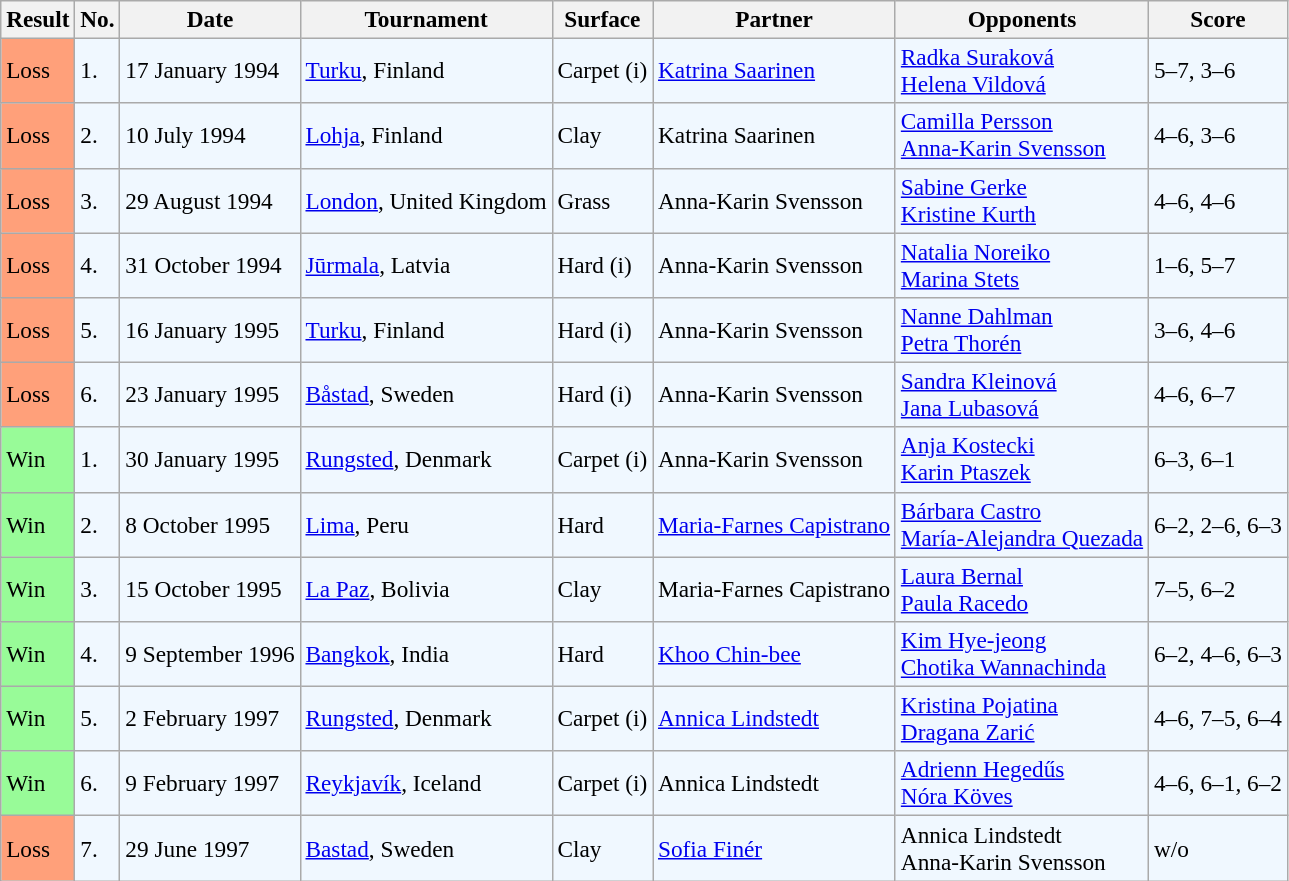<table class="sortable wikitable" style="font-size:97%;">
<tr>
<th>Result</th>
<th>No.</th>
<th>Date</th>
<th>Tournament</th>
<th>Surface</th>
<th>Partner</th>
<th>Opponents</th>
<th class="unsortable">Score</th>
</tr>
<tr style="background:#f0f8ff;">
<td style="background:#ffa07a;">Loss</td>
<td>1.</td>
<td>17 January 1994</td>
<td><a href='#'>Turku</a>, Finland</td>
<td>Carpet (i)</td>
<td> <a href='#'>Katrina Saarinen</a></td>
<td> <a href='#'>Radka Suraková</a> <br>  <a href='#'>Helena Vildová</a></td>
<td>5–7, 3–6</td>
</tr>
<tr style="background:#f0f8ff;">
<td style="background:#ffa07a;">Loss</td>
<td>2.</td>
<td>10 July 1994</td>
<td><a href='#'>Lohja</a>, Finland</td>
<td>Clay</td>
<td> Katrina Saarinen</td>
<td> <a href='#'>Camilla Persson</a> <br>  <a href='#'>Anna-Karin Svensson</a></td>
<td>4–6, 3–6</td>
</tr>
<tr style="background:#f0f8ff;">
<td style="background:#ffa07a;">Loss</td>
<td>3.</td>
<td>29 August 1994</td>
<td><a href='#'>London</a>, United Kingdom</td>
<td>Grass</td>
<td> Anna-Karin Svensson</td>
<td> <a href='#'>Sabine Gerke</a> <br>  <a href='#'>Kristine Kurth</a></td>
<td>4–6, 4–6</td>
</tr>
<tr style="background:#f0f8ff;">
<td style="background:#ffa07a;">Loss</td>
<td>4.</td>
<td>31 October 1994</td>
<td><a href='#'>Jūrmala</a>, Latvia</td>
<td>Hard (i)</td>
<td> Anna-Karin Svensson</td>
<td> <a href='#'>Natalia Noreiko</a> <br>  <a href='#'>Marina Stets</a></td>
<td>1–6, 5–7</td>
</tr>
<tr style="background:#f0f8ff;">
<td style="background:#ffa07a;">Loss</td>
<td>5.</td>
<td>16 January 1995</td>
<td><a href='#'>Turku</a>, Finland</td>
<td>Hard (i)</td>
<td> Anna-Karin Svensson</td>
<td> <a href='#'>Nanne Dahlman</a> <br>  <a href='#'>Petra Thorén</a></td>
<td>3–6, 4–6</td>
</tr>
<tr style="background:#f0f8ff;">
<td style="background:#ffa07a;">Loss</td>
<td>6.</td>
<td>23 January 1995</td>
<td><a href='#'>Båstad</a>, Sweden</td>
<td>Hard (i)</td>
<td> Anna-Karin Svensson</td>
<td> <a href='#'>Sandra Kleinová</a> <br>  <a href='#'>Jana Lubasová</a></td>
<td>4–6, 6–7</td>
</tr>
<tr style="background:#f0f8ff;">
<td style="background:#98fb98;">Win</td>
<td>1.</td>
<td>30 January 1995</td>
<td><a href='#'>Rungsted</a>, Denmark</td>
<td>Carpet (i)</td>
<td> Anna-Karin Svensson</td>
<td> <a href='#'>Anja Kostecki</a> <br>  <a href='#'>Karin Ptaszek</a></td>
<td>6–3, 6–1</td>
</tr>
<tr style="background:#f0f8ff;">
<td style="background:#98fb98;">Win</td>
<td>2.</td>
<td>8 October 1995</td>
<td><a href='#'>Lima</a>, Peru</td>
<td>Hard</td>
<td> <a href='#'>Maria-Farnes Capistrano</a></td>
<td> <a href='#'>Bárbara Castro</a> <br>  <a href='#'>María-Alejandra Quezada</a></td>
<td>6–2, 2–6, 6–3</td>
</tr>
<tr style="background:#f0f8ff;">
<td style="background:#98fb98;">Win</td>
<td>3.</td>
<td>15 October 1995</td>
<td><a href='#'>La Paz</a>, Bolivia</td>
<td>Clay</td>
<td> Maria-Farnes Capistrano</td>
<td> <a href='#'>Laura Bernal</a> <br>  <a href='#'>Paula Racedo</a></td>
<td>7–5, 6–2</td>
</tr>
<tr style="background:#f0f8ff;">
<td style="background:#98fb98;">Win</td>
<td>4.</td>
<td>9 September 1996</td>
<td><a href='#'>Bangkok</a>, India</td>
<td>Hard</td>
<td> <a href='#'>Khoo Chin-bee</a></td>
<td> <a href='#'>Kim Hye-jeong</a> <br>  <a href='#'>Chotika Wannachinda</a></td>
<td>6–2, 4–6, 6–3</td>
</tr>
<tr style="background:#f0f8ff;">
<td style="background:#98fb98;">Win</td>
<td>5.</td>
<td>2 February 1997</td>
<td><a href='#'>Rungsted</a>, Denmark</td>
<td>Carpet (i)</td>
<td> <a href='#'>Annica Lindstedt</a></td>
<td> <a href='#'>Kristina Pojatina</a> <br>  <a href='#'>Dragana Zarić</a></td>
<td>4–6, 7–5, 6–4</td>
</tr>
<tr style="background:#f0f8ff;">
<td style="background:#98fb98;">Win</td>
<td>6.</td>
<td>9 February 1997</td>
<td><a href='#'>Reykjavík</a>, Iceland</td>
<td>Carpet (i)</td>
<td> Annica Lindstedt</td>
<td> <a href='#'>Adrienn Hegedűs</a> <br>  <a href='#'>Nóra Köves</a></td>
<td>4–6, 6–1, 6–2</td>
</tr>
<tr style="background:#f0f8ff;">
<td style="background:#ffa07a;">Loss</td>
<td>7.</td>
<td>29 June 1997</td>
<td><a href='#'>Bastad</a>, Sweden</td>
<td>Clay</td>
<td> <a href='#'>Sofia Finér</a></td>
<td> Annica Lindstedt <br>  Anna-Karin Svensson</td>
<td>w/o</td>
</tr>
</table>
